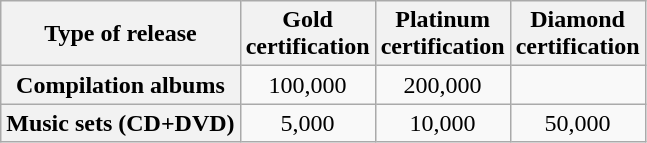<table class="wikitable plainrowheaders" style="text-align:center;">
<tr>
<th>Type of release</th>
<th>Gold<br>certification</th>
<th>Platinum<br>certification</th>
<th>Diamond<br>certification</th>
</tr>
<tr>
<th scope="row">Compilation albums </th>
<td>100,000</td>
<td>200,000</td>
<td></td>
</tr>
<tr>
<th scope="row">Music sets (CD+DVD) </th>
<td>5,000</td>
<td>10,000</td>
<td>50,000</td>
</tr>
</table>
